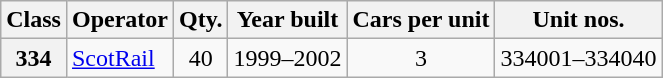<table class="wikitable">
<tr>
<th>Class</th>
<th>Operator</th>
<th>Qty.</th>
<th>Year built</th>
<th>Cars per unit</th>
<th>Unit nos.</th>
</tr>
<tr>
<th>334</th>
<td><a href='#'>ScotRail</a></td>
<td align=center>40</td>
<td align=center>1999–2002</td>
<td align=center>3</td>
<td>334001–334040</td>
</tr>
</table>
